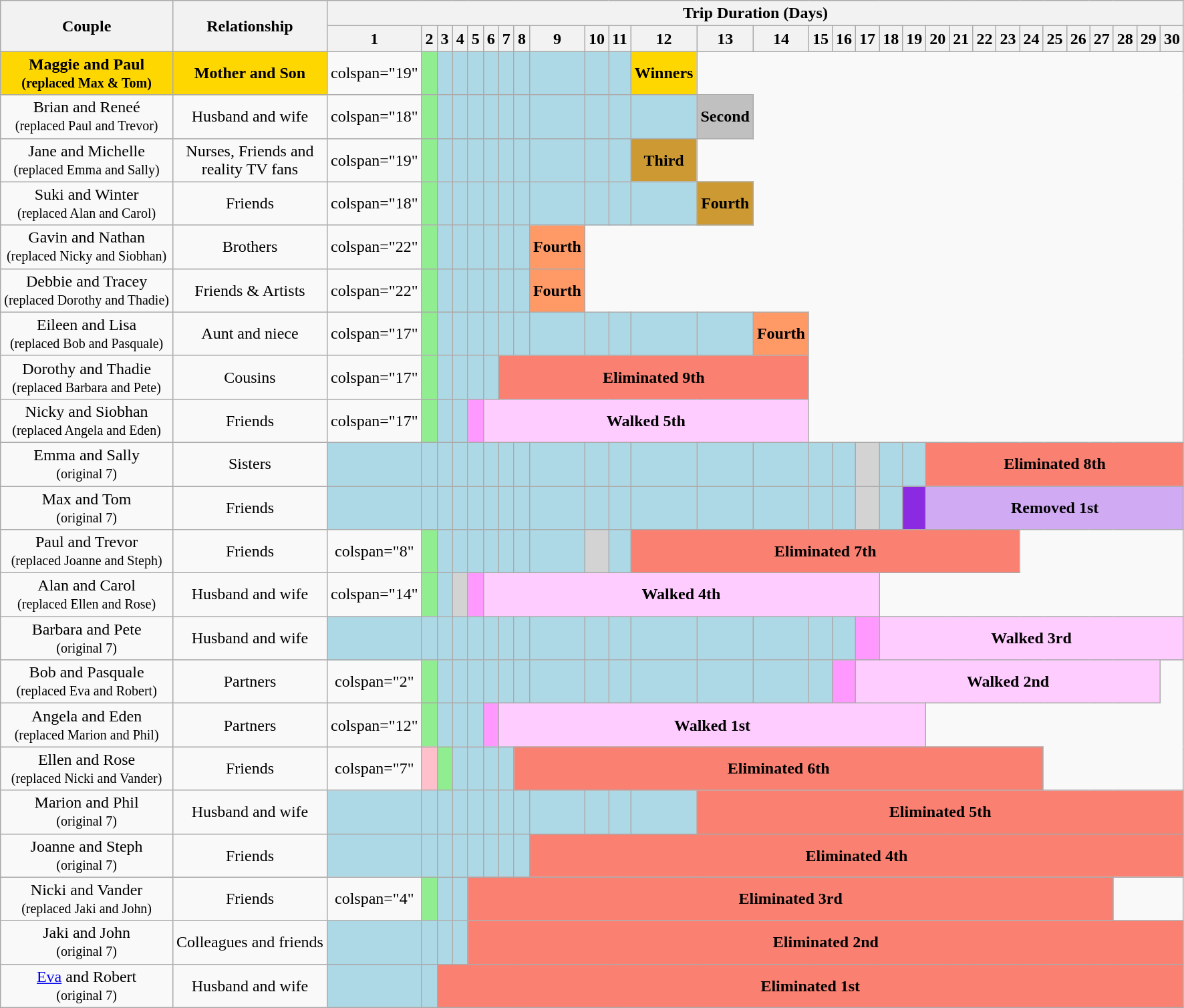<table class="wikitable" style="text-align:center;">
<tr>
<th rowspan="2">Couple</th>
<th rowspan="2">Relationship</th>
<th colspan="30">Trip Duration (Days)</th>
</tr>
<tr>
<th>1</th>
<th>2</th>
<th>3</th>
<th>4</th>
<th>5</th>
<th>6</th>
<th>7</th>
<th>8</th>
<th>9</th>
<th>10</th>
<th>11</th>
<th>12</th>
<th>13</th>
<th>14</th>
<th>15</th>
<th>16</th>
<th>17</th>
<th>18</th>
<th>19</th>
<th>20</th>
<th>21</th>
<th>22</th>
<th>23</th>
<th>24</th>
<th>25</th>
<th>26</th>
<th>27</th>
<th>28</th>
<th>29</th>
<th>30</th>
</tr>
<tr>
<td style="background:gold;"><strong>Maggie and Paul</strong><br><strong><small>(replaced Max & Tom)</small></strong></td>
<td style="background:gold;"><strong>Mother and Son</strong></td>
<td>colspan="19" </td>
<td style="background:lightgreen;"></td>
<td style="background:lightblue;"></td>
<td style="background:lightblue;"></td>
<td style="background:lightblue;"></td>
<td style="background:lightblue;"></td>
<td style="background:lightblue;"></td>
<td style="background:lightblue;"></td>
<td style="background:lightblue;"></td>
<td style="background:lightblue;"></td>
<td style="background:lightblue;"></td>
<td style="background:gold;"><strong>Winners</strong></td>
</tr>
<tr>
<td>Brian and Reneé<br><small>(replaced Paul and Trevor)</small></td>
<td>Husband and wife</td>
<td>colspan="18" </td>
<td style="background:lightgreen;"></td>
<td style="background:lightblue;"></td>
<td style="background:lightblue;"></td>
<td style="background:lightblue;"></td>
<td style="background:lightblue;"></td>
<td style="background:lightblue;"></td>
<td style="background:lightblue;"></td>
<td style="background:lightblue;"></td>
<td style="background:lightblue;"></td>
<td style="background:lightblue;"></td>
<td style="background:lightblue;"></td>
<td style="background:silver;"><strong>Second</strong></td>
</tr>
<tr>
<td>Jane and Michelle<br><small>(replaced Emma and Sally)</small></td>
<td>Nurses, Friends and<br>reality TV fans</td>
<td>colspan="19" </td>
<td style="background:lightgreen;"></td>
<td style="background:lightblue;"></td>
<td style="background:lightblue;"></td>
<td style="background:lightblue;"></td>
<td style="background:lightblue;"></td>
<td style="background:lightblue;"></td>
<td style="background:lightblue;"></td>
<td style="background:lightblue;"></td>
<td style="background:lightblue;"></td>
<td style="background:lightblue;"></td>
<td style="background:#cc9933;"><strong>Third</strong></td>
</tr>
<tr>
<td>Suki and Winter<br><small>(replaced Alan and Carol)</small></td>
<td>Friends</td>
<td>colspan="18" </td>
<td style="background:lightgreen;"></td>
<td style="background:lightblue;"></td>
<td style="background:lightblue;"></td>
<td style="background:lightblue;"></td>
<td style="background:lightblue;"></td>
<td style="background:lightblue;"></td>
<td style="background:lightblue;"></td>
<td style="background:lightblue;"></td>
<td style="background:lightblue;"></td>
<td style="background:lightblue;"></td>
<td style="background:lightblue;"></td>
<td style="background:#cc9933;"><strong>Fourth</strong></td>
</tr>
<tr>
<td>Gavin and Nathan<br><small>(replaced Nicky and Siobhan)</small></td>
<td>Brothers</td>
<td>colspan="22" </td>
<td style="background:lightgreen;"></td>
<td style="background:lightblue;"></td>
<td style="background:lightblue;"></td>
<td style="background:lightblue;"></td>
<td style="background:lightblue;"></td>
<td style="background:lightblue;"></td>
<td style="background:lightblue;"></td>
<td style="background:#ff9966;"><strong>Fourth</strong></td>
</tr>
<tr>
<td>Debbie and Tracey<br><small>(replaced Dorothy and Thadie)</small></td>
<td>Friends & Artists</td>
<td>colspan="22" </td>
<td style="background:lightgreen;"></td>
<td style="background:lightblue;"></td>
<td style="background:lightblue;"></td>
<td style="background:lightblue;"></td>
<td style="background:lightblue;"></td>
<td style="background:lightblue;"></td>
<td style="background:lightblue;"></td>
<td style="background:#ff9966;"><strong>Fourth</strong></td>
</tr>
<tr>
<td>Eileen and Lisa<br><small>(replaced Bob and Pasquale)</small></td>
<td>Aunt and niece</td>
<td>colspan="17" </td>
<td style="background:lightgreen;"></td>
<td style="background:lightblue;"></td>
<td style="background:lightblue;"></td>
<td style="background:lightblue;"></td>
<td style="background:lightblue;"></td>
<td style="background:lightblue;"></td>
<td style="background:lightblue;"></td>
<td style="background:lightblue;"></td>
<td style="background:lightblue;"></td>
<td style="background:lightblue;"></td>
<td style="background:lightblue;"></td>
<td style="background:lightblue;"></td>
<td style="background:#ff9966;"><strong>Fourth</strong></td>
</tr>
<tr>
<td>Dorothy and Thadie<br><small>(replaced Barbara and Pete)</small></td>
<td>Cousins</td>
<td>colspan="17" </td>
<td style="background:lightgreen;"></td>
<td style="background:lightblue;"></td>
<td style="background:lightblue;"></td>
<td style="background:lightblue;"></td>
<td style="background:lightblue;"></td>
<td colspan="8" style="background:salmon;"><strong>Eliminated 9th</strong></td>
</tr>
<tr>
<td>Nicky and Siobhan<br><small>(replaced Angela and Eden)</small></td>
<td>Friends</td>
<td>colspan="17" </td>
<td style="background:lightgreen;"></td>
<td style="background:lightblue;"></td>
<td style="background:lightblue;"></td>
<td style="background:#ff99ff;"></td>
<td colspan="9" style="background:#ffccff;"><strong>Walked 5th</strong></td>
</tr>
<tr>
<td>Emma and Sally<br><small>(original 7)</small></td>
<td>Sisters</td>
<td style="background:lightblue;"></td>
<td style="background:lightblue;"></td>
<td style="background:lightblue;"></td>
<td style="background:lightblue;"></td>
<td style="background:lightblue;"></td>
<td style="background:lightblue;"></td>
<td style="background:lightblue;"></td>
<td style="background:lightblue;"></td>
<td style="background:lightblue;"></td>
<td style="background:lightblue;"></td>
<td style="background:lightblue;"></td>
<td style="background:lightblue;"></td>
<td style="background:lightblue;"></td>
<td style="background:lightblue;"></td>
<td style="background:lightblue;"></td>
<td style="background:lightblue;"></td>
<td style="background:lightgrey;"></td>
<td style="background:lightblue;"></td>
<td style="background:lightblue;"></td>
<td colspan="11" style="background:salmon;"><strong>Eliminated 8th</strong></td>
</tr>
<tr>
<td>Max and Tom<br><small>(original 7)</small></td>
<td>Friends</td>
<td style="background:lightblue;"></td>
<td style="background:lightblue;"></td>
<td style="background:lightblue;"></td>
<td style="background:lightblue;"></td>
<td style="background:lightblue;"></td>
<td style="background:lightblue;"></td>
<td style="background:lightblue;"></td>
<td style="background:lightblue;"></td>
<td style="background:lightblue;"></td>
<td style="background:lightblue;"></td>
<td style="background:lightblue;"></td>
<td style="background:lightblue;"></td>
<td style="background:lightblue;"></td>
<td style="background:lightblue;"></td>
<td style="background:lightblue;"></td>
<td style="background:lightblue;"></td>
<td style="background:lightgrey;"></td>
<td style="background:lightblue;"></td>
<td style="background:#8a2be2;"></td>
<td colspan="11" style="background:#D0AAF3;"><strong>Removed 1st</strong></td>
</tr>
<tr>
<td>Paul and Trevor<br><small>(replaced Joanne and Steph)</small></td>
<td>Friends</td>
<td>colspan="8" </td>
<td style="background:lightgreen;"></td>
<td style="background:lightblue;"></td>
<td style="background:lightblue;"></td>
<td style="background:lightblue;"></td>
<td style="background:lightblue;"></td>
<td style="background:lightblue;"></td>
<td style="background:lightblue;"></td>
<td style="background:lightblue;"></td>
<td style="background:lightgrey;"></td>
<td style="background:lightblue;"></td>
<td colspan="12" style="background:salmon;"><strong>Eliminated 7th</strong></td>
</tr>
<tr>
<td>Alan and Carol<br><small>(replaced Ellen and Rose)</small></td>
<td>Husband and wife</td>
<td>colspan="14" </td>
<td style="background:lightgreen;"></td>
<td style="background:lightblue;"></td>
<td style="background:lightgrey;"></td>
<td style="background:#ff99ff;"></td>
<td colspan="12" style="background:#ffccff;"><strong>Walked 4th</strong></td>
</tr>
<tr>
<td>Barbara and Pete<br><small>(original 7)</small></td>
<td>Husband and wife</td>
<td style="background:lightblue;"></td>
<td style="background:lightblue;"></td>
<td style="background:lightblue;"></td>
<td style="background:lightblue;"></td>
<td style="background:lightblue;"></td>
<td style="background:lightblue;"></td>
<td style="background:lightblue;"></td>
<td style="background:lightblue;"></td>
<td style="background:lightblue;"></td>
<td style="background:lightblue;"></td>
<td style="background:lightblue;"></td>
<td style="background:lightblue;"></td>
<td style="background:lightblue;"></td>
<td style="background:lightblue;"></td>
<td style="background:lightblue;"></td>
<td style="background:lightblue;"></td>
<td style="background:#ff99ff;"></td>
<td colspan="13" style="background:#ffccff;"><strong>Walked 3rd</strong></td>
</tr>
<tr>
<td>Bob and Pasquale<br><small>(replaced Eva and Robert)</small></td>
<td>Partners</td>
<td>colspan="2" </td>
<td style="background:lightgreen;"></td>
<td style="background:lightblue;"></td>
<td style="background:lightblue;"></td>
<td style="background:lightblue;"></td>
<td style="background:lightblue;"></td>
<td style="background:lightblue;"></td>
<td style="background:lightblue;"></td>
<td style="background:lightblue;"></td>
<td style="background:lightblue;"></td>
<td style="background:lightblue;"></td>
<td style="background:lightblue;"></td>
<td style="background:lightblue;"></td>
<td style="background:lightblue;"></td>
<td style="background:lightblue;"></td>
<td style="background:#ff99ff;"></td>
<td colspan="13" style="background:#ffccff;"><strong>Walked 2nd</strong></td>
</tr>
<tr>
<td>Angela and Eden<br><small>(replaced Marion and Phil)</small></td>
<td>Partners</td>
<td>colspan="12" </td>
<td style="background:lightgreen;"></td>
<td style="background:lightblue;"></td>
<td style="background:lightblue;"></td>
<td style="background:lightblue;"></td>
<td style="background:#ff99ff;"></td>
<td colspan="13" style="background:#ffccff;"><strong>Walked 1st</strong></td>
</tr>
<tr>
<td>Ellen and Rose<br><small>(replaced Nicki and Vander)</small></td>
<td>Friends</td>
<td>colspan="7" </td>
<td style="background: pink;"></td>
<td style="background:lightgreen;"></td>
<td style="background:lightblue;"></td>
<td style="background:lightblue;"></td>
<td style="background:lightblue;"></td>
<td style="background:lightblue;"></td>
<td colspan="17" style="background:salmon;"><strong>Eliminated 6th</strong></td>
</tr>
<tr>
<td>Marion and Phil<br><small>(original 7)</small></td>
<td>Husband and wife</td>
<td style="background:lightblue;"></td>
<td style="background:lightblue;"></td>
<td style="background:lightblue;"></td>
<td style="background:lightblue;"></td>
<td style="background:lightblue;"></td>
<td style="background:lightblue;"></td>
<td style="background:lightblue;"></td>
<td style="background:lightblue;"></td>
<td style="background:lightblue;"></td>
<td style="background:lightblue;"></td>
<td style="background:lightblue;"></td>
<td style="background:lightblue;"></td>
<td colspan="18" style="background:salmon;"><strong>Eliminated 5th</strong></td>
</tr>
<tr>
<td>Joanne and Steph<br><small>(original 7)</small></td>
<td>Friends</td>
<td style="background:lightblue;"></td>
<td style="background:lightblue;"></td>
<td style="background:lightblue;"></td>
<td style="background:lightblue;"></td>
<td style="background:lightblue;"></td>
<td style="background:lightblue;"></td>
<td style="background:lightblue;"></td>
<td style="background:lightblue;"></td>
<td colspan="22" style="background:salmon;"><strong>Eliminated 4th</strong></td>
</tr>
<tr>
<td>Nicki and Vander<br><small>(replaced Jaki and John)</small></td>
<td>Friends</td>
<td>colspan="4" </td>
<td style="background:lightgreen;"></td>
<td style="background:lightblue;"></td>
<td style="background:lightblue;"></td>
<td colspan="23" style="background:salmon;"><strong>Eliminated 3rd</strong></td>
</tr>
<tr>
<td>Jaki and John<br><small>(original 7)</small></td>
<td>Colleagues and friends</td>
<td style="background:lightblue;"></td>
<td style="background:lightblue;"></td>
<td style="background:lightblue;"></td>
<td style="background:lightblue;"></td>
<td colspan="26" style="background:salmon;"><strong>Eliminated 2nd</strong></td>
</tr>
<tr>
<td><a href='#'>Eva</a> and Robert<br><small>(original 7)</small></td>
<td>Husband and wife</td>
<td style="background:lightblue;"></td>
<td style="background:lightblue;"></td>
<td colspan="28" style="background:salmon;"><strong>Eliminated 1st</strong></td>
</tr>
</table>
